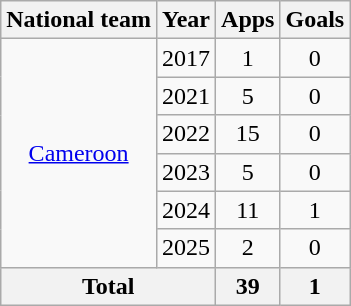<table class="wikitable" style="text-align:center">
<tr>
<th>National team</th>
<th>Year</th>
<th>Apps</th>
<th>Goals</th>
</tr>
<tr>
<td rowspan="6"><a href='#'>Cameroon</a></td>
<td>2017</td>
<td>1</td>
<td>0</td>
</tr>
<tr>
<td>2021</td>
<td>5</td>
<td>0</td>
</tr>
<tr>
<td>2022</td>
<td>15</td>
<td>0</td>
</tr>
<tr>
<td>2023</td>
<td>5</td>
<td>0</td>
</tr>
<tr>
<td>2024</td>
<td>11</td>
<td>1</td>
</tr>
<tr>
<td>2025</td>
<td>2</td>
<td>0</td>
</tr>
<tr>
<th colspan="2">Total</th>
<th>39</th>
<th>1</th>
</tr>
</table>
